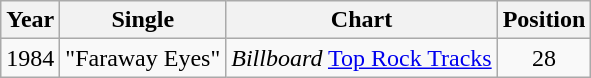<table class="wikitable">
<tr>
<th>Year</th>
<th>Single</th>
<th>Chart</th>
<th>Position</th>
</tr>
<tr>
<td>1984</td>
<td>"Faraway Eyes"</td>
<td><em>Billboard</em> <a href='#'>Top Rock Tracks</a></td>
<td align="center">28</td>
</tr>
</table>
